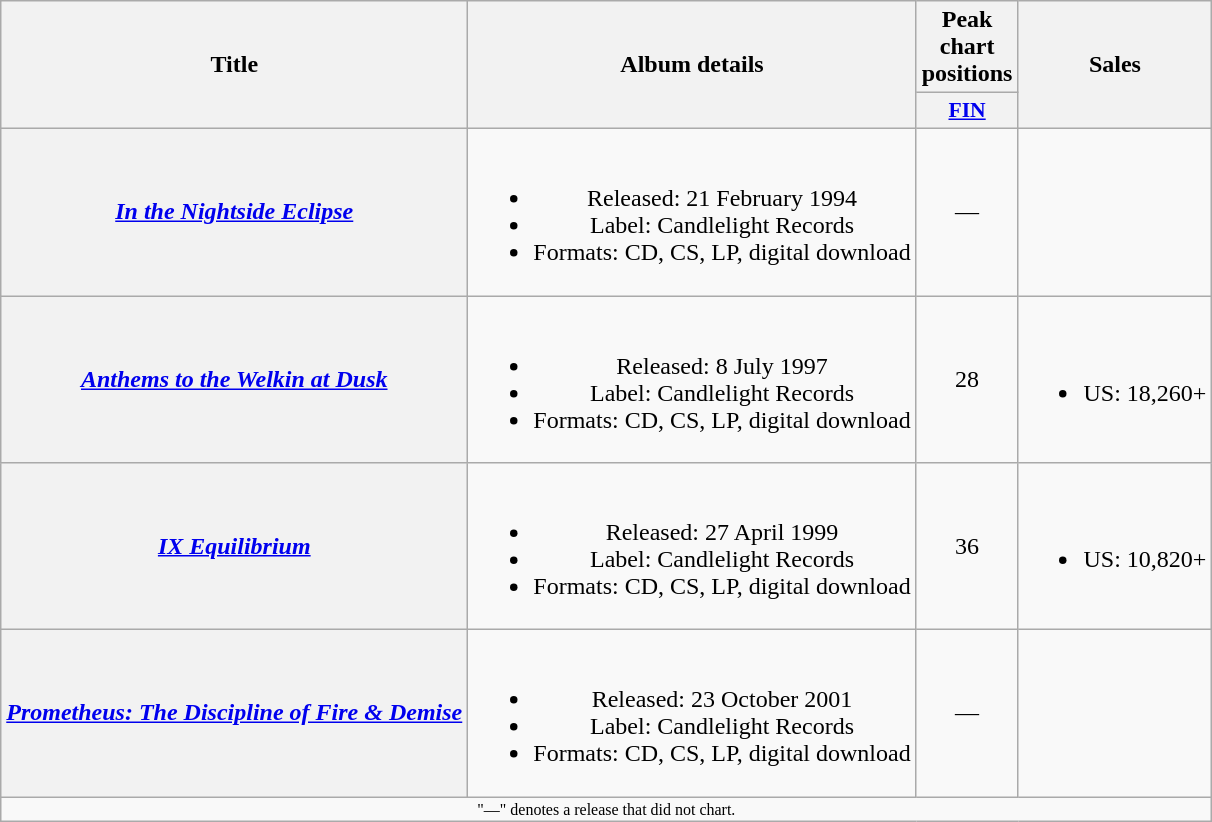<table class="wikitable plainrowheaders" style="text-align:center;">
<tr>
<th scope="col" rowspan="2">Title</th>
<th scope="col" rowspan="2">Album details</th>
<th scope="col" colspan="1">Peak chart positions</th>
<th scope="col" rowspan="2">Sales</th>
</tr>
<tr>
<th scope="col" style="width:3em;font-size:90%;"><a href='#'>FIN</a><br></th>
</tr>
<tr>
<th scope="row"><strong><em><a href='#'>In the Nightside Eclipse</a></em></strong></th>
<td><br><ul><li>Released: 21 February 1994</li><li>Label: Candlelight Records</li><li>Formats: CD, CS, LP, digital download</li></ul></td>
<td align="center">—</td>
<td></td>
</tr>
<tr>
<th scope="row"><strong><em><a href='#'>Anthems to the Welkin at Dusk</a></em></strong></th>
<td><br><ul><li>Released: 8 July 1997</li><li>Label: Candlelight Records</li><li>Formats: CD, CS, LP, digital download</li></ul></td>
<td align="center">28</td>
<td><br><ul><li>US: 18,260+</li></ul></td>
</tr>
<tr>
<th scope="row"><strong><em><a href='#'>IX Equilibrium</a></em></strong></th>
<td><br><ul><li>Released: 27 April 1999</li><li>Label: Candlelight Records</li><li>Formats: CD, CS, LP, digital download</li></ul></td>
<td align="center">36</td>
<td><br><ul><li>US: 10,820+</li></ul></td>
</tr>
<tr>
<th scope="row"><strong><em><a href='#'>Prometheus: The Discipline of Fire & Demise</a></em></strong></th>
<td><br><ul><li>Released: 23 October 2001</li><li>Label: Candlelight Records</li><li>Formats: CD, CS, LP, digital download</li></ul></td>
<td align="center">—</td>
<td></td>
</tr>
<tr>
<td colspan=10 style=font-size:8pt;>"—" denotes a release that did not chart.</td>
</tr>
</table>
